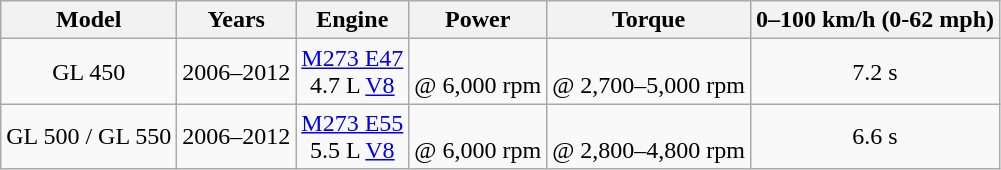<table class="wikitable sortable" style="text-align: center;">
<tr>
<th>Model</th>
<th>Years</th>
<th>Engine</th>
<th>Power</th>
<th>Torque</th>
<th>0–100 km/h (0-62 mph)</th>
</tr>
<tr>
<td>GL 450</td>
<td>2006–2012</td>
<td><a href='#'>M273 E47</a> <br> 4.7 L <a href='#'>V8</a></td>
<td> <br> @ 6,000 rpm</td>
<td> <br> @ 2,700–5,000 rpm</td>
<td>7.2 s</td>
</tr>
<tr>
<td>GL 500 / GL 550</td>
<td>2006–2012</td>
<td><a href='#'>M273 E55</a> <br> 5.5 L <a href='#'>V8</a></td>
<td> <br> @ 6,000 rpm</td>
<td> <br> @ 2,800–4,800 rpm</td>
<td>6.6 s</td>
</tr>
</table>
